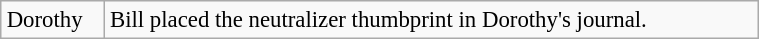<table class="wikitable plainrowheaders floatright" style="font-size: 95%; margin: 10px;" align="right" width="40%">
<tr>
<td>Dorothy</td>
<td>Bill placed the neutralizer thumbprint in Dorothy's journal.</td>
</tr>
</table>
